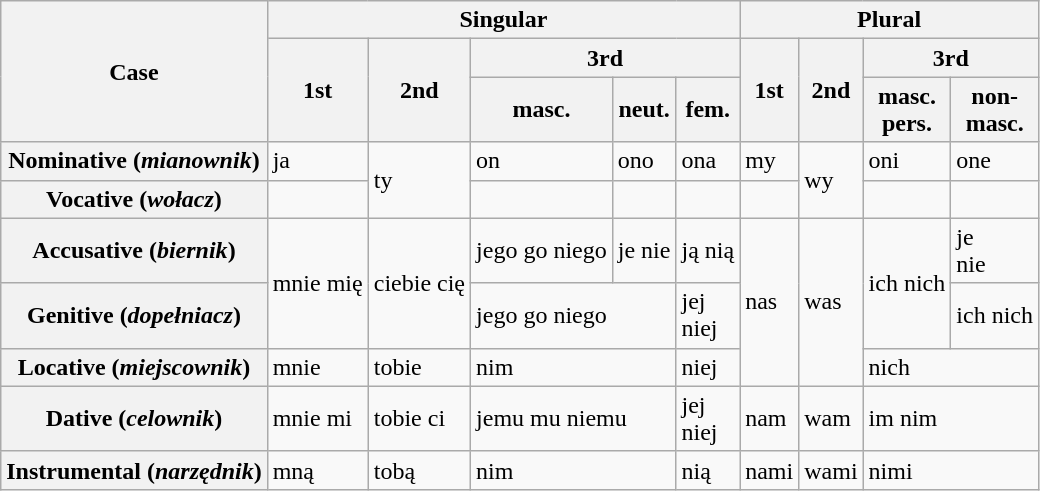<table class="wikitable">
<tr>
<th rowspan="3">Case</th>
<th colspan="5">Singular</th>
<th colspan="4">Plural</th>
</tr>
<tr>
<th rowspan="2">1st</th>
<th rowspan="2">2nd</th>
<th colspan="3">3rd</th>
<th rowspan="2">1st</th>
<th rowspan="2">2nd</th>
<th colspan="2">3rd</th>
</tr>
<tr>
<th>masc.</th>
<th>neut.</th>
<th>fem.</th>
<th>masc.<br>pers.</th>
<th>non-<br>masc.</th>
</tr>
<tr>
<th>Nominative (<em>mianownik</em>)</th>
<td>ja</td>
<td rowspan="2">ty</td>
<td>on</td>
<td>ono</td>
<td>ona</td>
<td>my</td>
<td rowspan="2">wy</td>
<td>oni</td>
<td>one</td>
</tr>
<tr>
<th>Vocative (<em>wołacz</em>)</th>
<td></td>
<td></td>
<td></td>
<td></td>
<td></td>
<td></td>
<td></td>
</tr>
<tr>
<th>Accusative (<em>biernik</em>)</th>
<td rowspan="2">mnie mię</td>
<td rowspan="2">ciebie cię</td>
<td>jego go niego</td>
<td>je nie</td>
<td>ją nią</td>
<td rowspan="3">nas</td>
<td rowspan="3">was</td>
<td rowspan="2">ich nich</td>
<td>je<br>nie</td>
</tr>
<tr>
<th>Genitive (<em>dopełniacz</em>)</th>
<td colspan="2">jego go niego</td>
<td>jej<br>niej</td>
<td>ich nich</td>
</tr>
<tr>
<th>Locative (<em>miejscownik</em>)</th>
<td>mnie</td>
<td>tobie</td>
<td colspan="2">nim</td>
<td>niej</td>
<td colspan="2">nich</td>
</tr>
<tr>
<th>Dative (<em>celownik</em>)</th>
<td>mnie mi</td>
<td>tobie ci</td>
<td colspan="2">jemu mu niemu</td>
<td>jej<br>niej</td>
<td>nam</td>
<td>wam</td>
<td colspan="2">im nim</td>
</tr>
<tr>
<th>Instrumental (<em>narzędnik</em>)</th>
<td>mną</td>
<td>tobą</td>
<td colspan="2">nim</td>
<td>nią</td>
<td>nami</td>
<td>wami</td>
<td colspan="2">nimi</td>
</tr>
</table>
